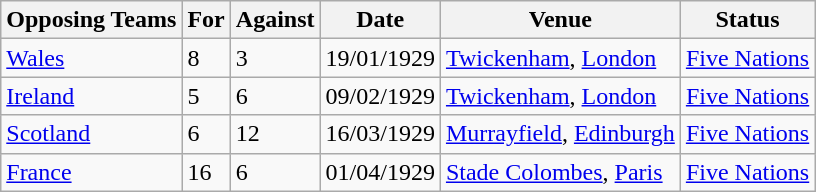<table class="wikitable">
<tr>
<th>Opposing Teams</th>
<th>For</th>
<th>Against</th>
<th>Date</th>
<th>Venue</th>
<th>Status</th>
</tr>
<tr>
<td><a href='#'>Wales</a></td>
<td>8</td>
<td>3</td>
<td>19/01/1929</td>
<td><a href='#'>Twickenham</a>, <a href='#'>London</a></td>
<td><a href='#'>Five Nations</a></td>
</tr>
<tr>
<td><a href='#'>Ireland</a></td>
<td>5</td>
<td>6</td>
<td>09/02/1929</td>
<td><a href='#'>Twickenham</a>, <a href='#'>London</a></td>
<td><a href='#'>Five Nations</a></td>
</tr>
<tr>
<td><a href='#'>Scotland</a></td>
<td>6</td>
<td>12</td>
<td>16/03/1929</td>
<td><a href='#'>Murrayfield</a>, <a href='#'>Edinburgh</a></td>
<td><a href='#'>Five Nations</a></td>
</tr>
<tr>
<td><a href='#'>France</a></td>
<td>16</td>
<td>6</td>
<td>01/04/1929</td>
<td><a href='#'>Stade Colombes</a>, <a href='#'>Paris</a></td>
<td><a href='#'>Five Nations</a></td>
</tr>
</table>
